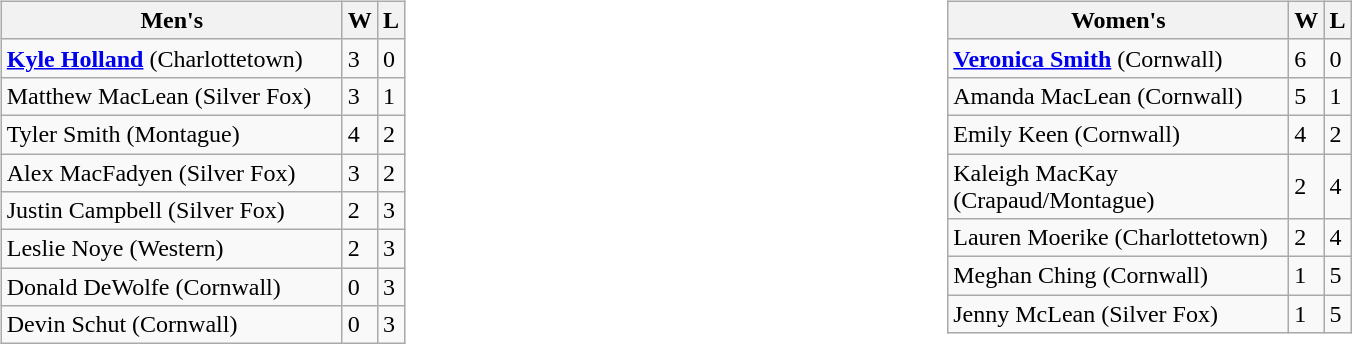<table>
<tr>
<td valign=top width=20%><br><table class=wikitable>
<tr>
<th width=220>Men's</th>
<th>W</th>
<th>L</th>
</tr>
<tr>
<td><strong><a href='#'>Kyle Holland</a></strong> (Charlottetown)</td>
<td>3</td>
<td>0</td>
</tr>
<tr>
<td>Matthew MacLean (Silver Fox)</td>
<td>3</td>
<td>1</td>
</tr>
<tr>
<td>Tyler Smith (Montague)</td>
<td>4</td>
<td>2</td>
</tr>
<tr>
<td>Alex MacFadyen (Silver Fox)</td>
<td>3</td>
<td>2</td>
</tr>
<tr>
<td>Justin Campbell (Silver Fox)</td>
<td>2</td>
<td>3</td>
</tr>
<tr>
<td>Leslie Noye (Western)</td>
<td>2</td>
<td>3</td>
</tr>
<tr>
<td>Donald DeWolfe (Cornwall)</td>
<td>0</td>
<td>3</td>
</tr>
<tr>
<td>Devin Schut (Cornwall)</td>
<td>0</td>
<td>3</td>
</tr>
</table>
</td>
<td valign=top width=20%><br><table class=wikitable>
<tr>
<th width=220>Women's</th>
<th>W</th>
<th>L</th>
</tr>
<tr>
<td><strong><a href='#'>Veronica Smith</a></strong> (Cornwall)</td>
<td>6</td>
<td>0</td>
</tr>
<tr>
<td>Amanda MacLean (Cornwall)</td>
<td>5</td>
<td>1</td>
</tr>
<tr>
<td>Emily Keen (Cornwall)</td>
<td>4</td>
<td>2</td>
</tr>
<tr>
<td>Kaleigh MacKay (Crapaud/Montague)</td>
<td>2</td>
<td>4</td>
</tr>
<tr>
<td>Lauren Moerike (Charlottetown)</td>
<td>2</td>
<td>4</td>
</tr>
<tr>
<td>Meghan Ching (Cornwall)</td>
<td>1</td>
<td>5</td>
</tr>
<tr>
<td>Jenny McLean (Silver Fox)</td>
<td>1</td>
<td>5</td>
</tr>
</table>
</td>
</tr>
</table>
